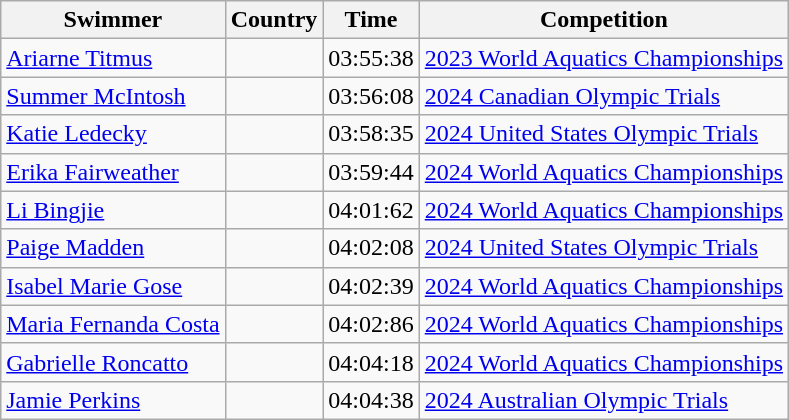<table class="wikitable sortable mw-collapsible">
<tr>
<th scope="col">Swimmer</th>
<th scope="col">Country</th>
<th scope="col">Time</th>
<th scope="col">Competition</th>
</tr>
<tr>
<td><a href='#'>Ariarne Titmus</a></td>
<td></td>
<td>03:55:38</td>
<td><a href='#'>2023 World Aquatics Championships</a></td>
</tr>
<tr>
<td><a href='#'>Summer McIntosh</a></td>
<td></td>
<td>03:56:08</td>
<td><a href='#'>2024 Canadian Olympic Trials</a></td>
</tr>
<tr>
<td><a href='#'>Katie Ledecky</a></td>
<td></td>
<td>03:58:35</td>
<td><a href='#'>2024 United States Olympic Trials</a></td>
</tr>
<tr>
<td><a href='#'>Erika Fairweather</a></td>
<td></td>
<td>03:59:44</td>
<td><a href='#'>2024 World Aquatics Championships</a></td>
</tr>
<tr>
<td><a href='#'>Li Bingjie</a></td>
<td></td>
<td>04:01:62</td>
<td><a href='#'>2024 World Aquatics Championships</a></td>
</tr>
<tr>
<td><a href='#'>Paige Madden</a></td>
<td></td>
<td>04:02:08</td>
<td><a href='#'>2024 United States Olympic Trials</a></td>
</tr>
<tr>
<td><a href='#'>Isabel Marie Gose</a></td>
<td></td>
<td>04:02:39</td>
<td><a href='#'>2024 World Aquatics Championships</a></td>
</tr>
<tr>
<td><a href='#'>Maria Fernanda Costa</a></td>
<td></td>
<td>04:02:86</td>
<td><a href='#'>2024 World Aquatics Championships</a></td>
</tr>
<tr>
<td><a href='#'>Gabrielle Roncatto</a></td>
<td></td>
<td>04:04:18</td>
<td><a href='#'>2024 World Aquatics Championships</a></td>
</tr>
<tr>
<td><a href='#'>Jamie Perkins</a></td>
<td></td>
<td>04:04:38</td>
<td><a href='#'>2024 Australian Olympic Trials</a></td>
</tr>
</table>
